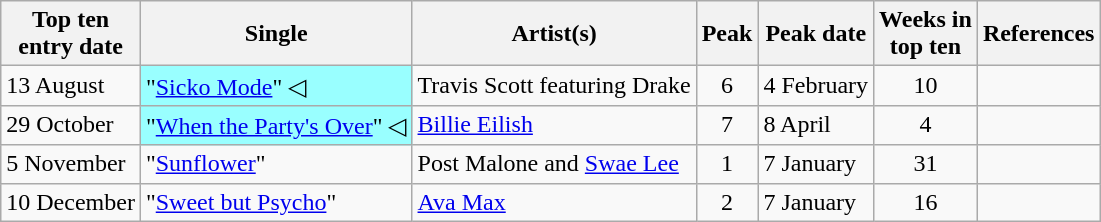<table class="wikitable sortable">
<tr>
<th>Top ten<br>entry date</th>
<th>Single</th>
<th>Artist(s)</th>
<th data-sort-type="number">Peak</th>
<th>Peak date</th>
<th data-sort-type="number">Weeks in<br>top ten</th>
<th>References</th>
</tr>
<tr>
<td>13 August</td>
<td style="background:#9ff;">"<a href='#'>Sicko Mode</a>" ◁ </td>
<td>Travis Scott featuring Drake</td>
<td style="text-align:center;">6</td>
<td>4 February</td>
<td style="text-align:center;">10</td>
<td style="text-align:center;"></td>
</tr>
<tr>
<td>29 October</td>
<td style="background:#9ff;">"<a href='#'>When the Party's Over</a>" ◁ </td>
<td><a href='#'>Billie Eilish</a></td>
<td style="text-align:center;">7</td>
<td>8 April</td>
<td style="text-align:center;">4</td>
<td style="text-align:center;"></td>
</tr>
<tr>
<td>5 November</td>
<td>"<a href='#'>Sunflower</a>"</td>
<td>Post Malone and <a href='#'>Swae Lee</a></td>
<td style="text-align:center;">1</td>
<td>7 January</td>
<td style="text-align:center;">31</td>
<td style="text-align:center;"></td>
</tr>
<tr>
<td>10 December</td>
<td>"<a href='#'>Sweet but Psycho</a>"</td>
<td><a href='#'>Ava Max</a></td>
<td style="text-align:center;">2</td>
<td>7 January</td>
<td style="text-align:center;">16</td>
<td style="text-align:center;"></td>
</tr>
</table>
